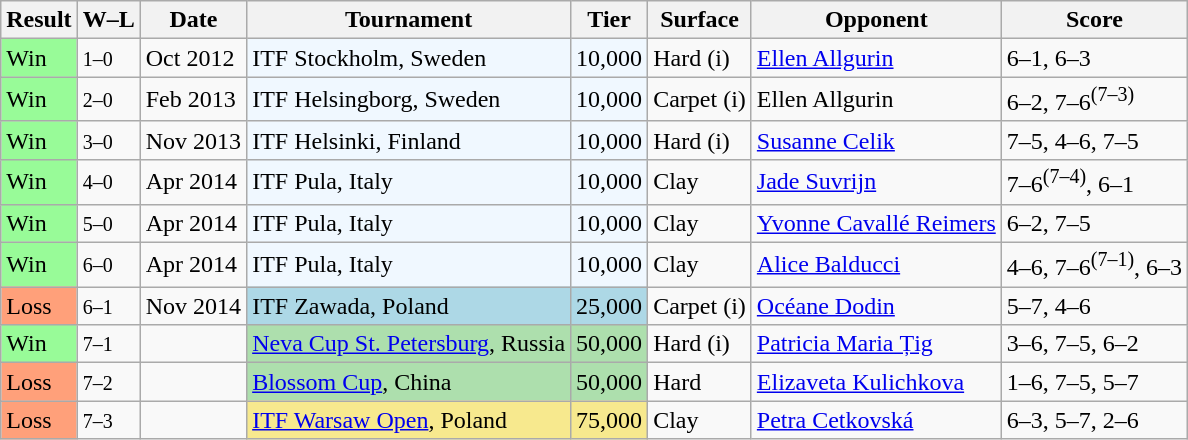<table class="sortable wikitable">
<tr>
<th>Result</th>
<th class="unsortable">W–L</th>
<th>Date</th>
<th>Tournament</th>
<th>Tier</th>
<th>Surface</th>
<th>Opponent</th>
<th class="unsortable">Score</th>
</tr>
<tr>
<td style="background:#98fb98;">Win</td>
<td><small>1–0</small></td>
<td>Oct 2012</td>
<td style="background:#f0f8ff;">ITF Stockholm, Sweden</td>
<td style="background:#f0f8ff;">10,000</td>
<td>Hard (i)</td>
<td> <a href='#'>Ellen Allgurin</a></td>
<td>6–1, 6–3</td>
</tr>
<tr>
<td style="background:#98fb98;">Win</td>
<td><small>2–0</small></td>
<td>Feb 2013</td>
<td style="background:#f0f8ff;">ITF Helsingborg, Sweden</td>
<td style="background:#f0f8ff;">10,000</td>
<td>Carpet (i)</td>
<td> Ellen Allgurin</td>
<td>6–2, 7–6<sup>(7–3)</sup></td>
</tr>
<tr>
<td style="background:#98fb98;">Win</td>
<td><small>3–0</small></td>
<td>Nov 2013</td>
<td style="background:#f0f8ff;">ITF Helsinki, Finland</td>
<td style="background:#f0f8ff;">10,000</td>
<td>Hard (i)</td>
<td> <a href='#'>Susanne Celik</a></td>
<td>7–5, 4–6, 7–5</td>
</tr>
<tr>
<td style="background:#98fb98;">Win</td>
<td><small>4–0</small></td>
<td>Apr 2014</td>
<td style="background:#f0f8ff;">ITF Pula, Italy</td>
<td style="background:#f0f8ff;">10,000</td>
<td>Clay</td>
<td> <a href='#'>Jade Suvrijn</a></td>
<td>7–6<sup>(7–4)</sup>, 6–1</td>
</tr>
<tr>
<td style="background:#98fb98;">Win</td>
<td><small>5–0</small></td>
<td>Apr 2014</td>
<td style="background:#f0f8ff;">ITF Pula, Italy</td>
<td style="background:#f0f8ff;">10,000</td>
<td>Clay</td>
<td> <a href='#'>Yvonne Cavallé Reimers</a></td>
<td>6–2, 7–5</td>
</tr>
<tr>
<td style="background:#98fb98;">Win</td>
<td><small>6–0</small></td>
<td>Apr 2014</td>
<td style="background:#f0f8ff;">ITF Pula, Italy</td>
<td style="background:#f0f8ff;">10,000</td>
<td>Clay</td>
<td> <a href='#'>Alice Balducci</a></td>
<td>4–6, 7–6<sup>(7–1)</sup>, 6–3</td>
</tr>
<tr>
<td style="background:#ffa07a;">Loss</td>
<td><small>6–1</small></td>
<td>Nov 2014</td>
<td style="background:lightblue;">ITF Zawada, Poland</td>
<td style="background:lightblue;">25,000</td>
<td>Carpet (i)</td>
<td> <a href='#'>Océane Dodin</a></td>
<td>5–7, 4–6</td>
</tr>
<tr>
<td style="background:#98fb98;">Win</td>
<td><small>7–1</small></td>
<td><a href='#'></a></td>
<td style="background:#addfad;"><a href='#'>Neva Cup St. Petersburg</a>, Russia</td>
<td style="background:#addfad;">50,000</td>
<td>Hard (i)</td>
<td> <a href='#'>Patricia Maria Țig</a></td>
<td>3–6, 7–5, 6–2</td>
</tr>
<tr>
<td style="background:#ffa07a;">Loss</td>
<td><small>7–2</small></td>
<td><a href='#'></a></td>
<td style="background:#addfad;"><a href='#'>Blossom Cup</a>, China</td>
<td style="background:#addfad;">50,000</td>
<td>Hard</td>
<td> <a href='#'>Elizaveta Kulichkova</a></td>
<td>1–6, 7–5, 5–7</td>
</tr>
<tr>
<td style="background:#ffa07a;">Loss</td>
<td><small>7–3</small></td>
<td><a href='#'></a></td>
<td style="background:#f7e98e;"><a href='#'>ITF Warsaw Open</a>, Poland</td>
<td style="background:#f7e98e;">75,000</td>
<td>Clay</td>
<td> <a href='#'>Petra Cetkovská</a></td>
<td>6–3, 5–7, 2–6</td>
</tr>
</table>
